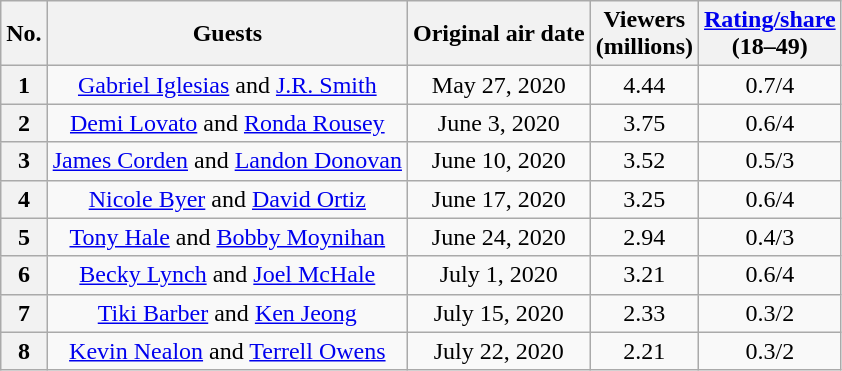<table class="wikitable" style="text-align:center">
<tr>
<th>No.</th>
<th>Guests</th>
<th>Original air date</th>
<th>Viewers<br>(millions)</th>
<th><a href='#'>Rating/share</a><br>(18–49)</th>
</tr>
<tr>
<th>1</th>
<td><a href='#'>Gabriel Iglesias</a> and <a href='#'>J.R. Smith</a></td>
<td>May 27, 2020</td>
<td>4.44</td>
<td>0.7/4</td>
</tr>
<tr>
<th>2</th>
<td><a href='#'>Demi Lovato</a> and <a href='#'>Ronda Rousey</a></td>
<td>June 3, 2020</td>
<td>3.75</td>
<td>0.6/4</td>
</tr>
<tr>
<th>3</th>
<td><a href='#'>James Corden</a> and <a href='#'>Landon Donovan</a></td>
<td>June 10, 2020</td>
<td>3.52</td>
<td>0.5/3</td>
</tr>
<tr>
<th>4</th>
<td><a href='#'>Nicole Byer</a> and <a href='#'>David Ortiz</a></td>
<td>June 17, 2020</td>
<td>3.25</td>
<td>0.6/4</td>
</tr>
<tr>
<th>5</th>
<td><a href='#'>Tony Hale</a> and <a href='#'>Bobby Moynihan</a></td>
<td>June 24, 2020</td>
<td>2.94</td>
<td>0.4/3</td>
</tr>
<tr>
<th>6</th>
<td><a href='#'>Becky Lynch</a> and <a href='#'>Joel McHale</a></td>
<td>July 1, 2020</td>
<td>3.21</td>
<td>0.6/4</td>
</tr>
<tr>
<th>7</th>
<td><a href='#'>Tiki Barber</a> and <a href='#'>Ken Jeong</a></td>
<td>July 15, 2020</td>
<td>2.33</td>
<td>0.3/2</td>
</tr>
<tr>
<th>8</th>
<td><a href='#'>Kevin Nealon</a> and <a href='#'>Terrell Owens</a></td>
<td>July 22, 2020</td>
<td>2.21</td>
<td>0.3/2</td>
</tr>
</table>
